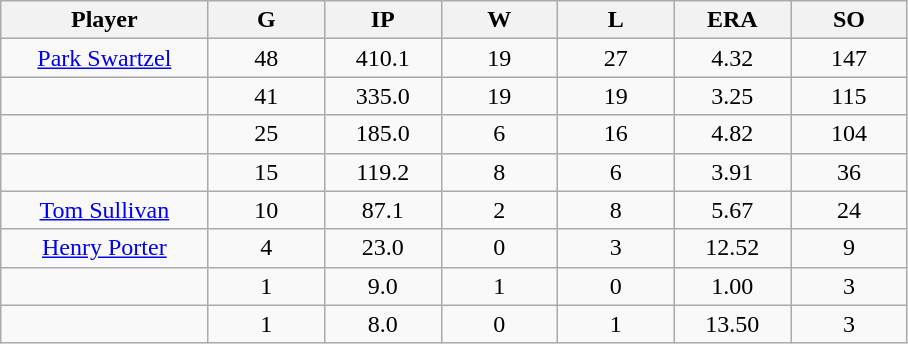<table class="wikitable sortable">
<tr>
<th bgcolor="#DDDDFF" width="16%">Player</th>
<th bgcolor="#DDDDFF" width="9%">G</th>
<th bgcolor="#DDDDFF" width="9%">IP</th>
<th bgcolor="#DDDDFF" width="9%">W</th>
<th bgcolor="#DDDDFF" width="9%">L</th>
<th bgcolor="#DDDDFF" width="9%">ERA</th>
<th bgcolor="#DDDDFF" width="9%">SO</th>
</tr>
<tr align="center">
<td><a href='#'>Park Swartzel</a></td>
<td>48</td>
<td>410.1</td>
<td>19</td>
<td>27</td>
<td>4.32</td>
<td>147</td>
</tr>
<tr align=center>
<td></td>
<td>41</td>
<td>335.0</td>
<td>19</td>
<td>19</td>
<td>3.25</td>
<td>115</td>
</tr>
<tr align="center">
<td></td>
<td>25</td>
<td>185.0</td>
<td>6</td>
<td>16</td>
<td>4.82</td>
<td>104</td>
</tr>
<tr align="center">
<td></td>
<td>15</td>
<td>119.2</td>
<td>8</td>
<td>6</td>
<td>3.91</td>
<td>36</td>
</tr>
<tr align="center">
<td><a href='#'>Tom Sullivan</a></td>
<td>10</td>
<td>87.1</td>
<td>2</td>
<td>8</td>
<td>5.67</td>
<td>24</td>
</tr>
<tr align=center>
<td><a href='#'>Henry Porter</a></td>
<td>4</td>
<td>23.0</td>
<td>0</td>
<td>3</td>
<td>12.52</td>
<td>9</td>
</tr>
<tr align=center>
<td></td>
<td>1</td>
<td>9.0</td>
<td>1</td>
<td>0</td>
<td>1.00</td>
<td>3</td>
</tr>
<tr align="center">
<td></td>
<td>1</td>
<td>8.0</td>
<td>0</td>
<td>1</td>
<td>13.50</td>
<td>3</td>
</tr>
</table>
